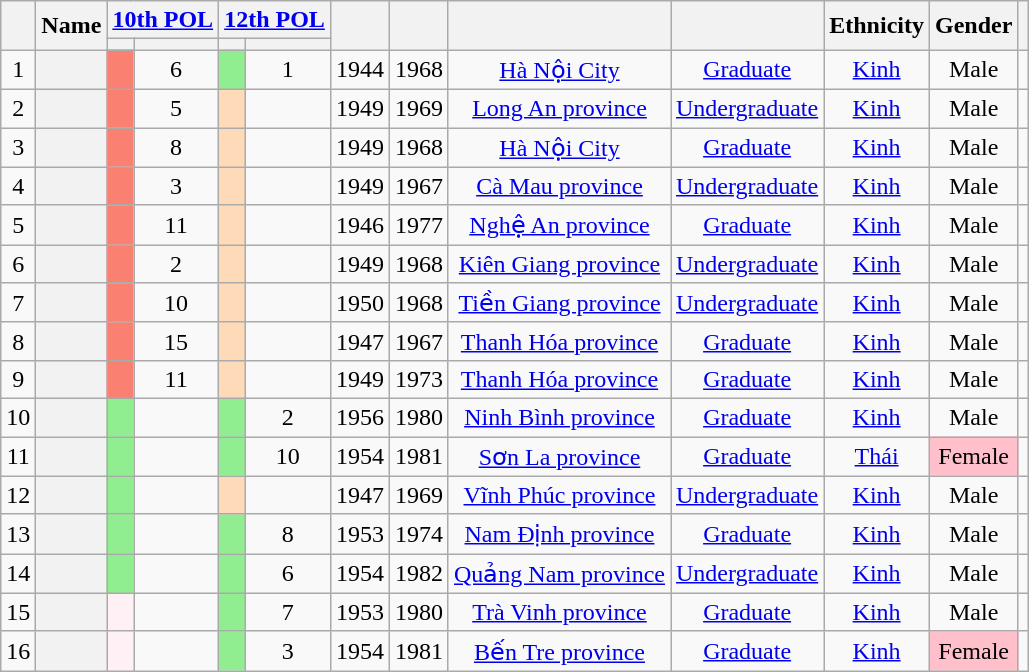<table class="wikitable sortable" style=text-align:center>
<tr>
<th Rowspan="2"></th>
<th Rowspan="2">Name</th>
<th colspan="2" unsortable><a href='#'>10th POL</a></th>
<th colspan="2" unsortable><a href='#'>12th POL</a></th>
<th Rowspan="2"></th>
<th Rowspan="2"></th>
<th Rowspan="2"></th>
<th Rowspan="2"></th>
<th Rowspan="2">Ethnicity</th>
<th Rowspan="2">Gender</th>
<th Rowspan="2"  scope="col" class="unsortable"></th>
</tr>
<tr>
<th></th>
<th></th>
<th></th>
<th></th>
</tr>
<tr>
<td>1</td>
<th align="center" scope="row" style="font-weight:normal;"></th>
<td bgcolor = Salmon></td>
<td>6</td>
<td bgcolor = LightGreen></td>
<td>1</td>
<td>1944</td>
<td>1968</td>
<td><a href='#'>Hà Nội City</a></td>
<td><a href='#'>Graduate</a></td>
<td><a href='#'>Kinh</a></td>
<td>Male</td>
<td></td>
</tr>
<tr>
<td>2</td>
<th align="center" scope="row" style="font-weight:normal;"></th>
<td bgcolor = Salmon></td>
<td>5</td>
<td bgcolor = PeachPuff></td>
<td></td>
<td>1949</td>
<td>1969</td>
<td><a href='#'>Long An province</a></td>
<td><a href='#'>Undergraduate</a></td>
<td><a href='#'>Kinh</a></td>
<td>Male</td>
<td></td>
</tr>
<tr>
<td>3</td>
<th align="center" scope="row" style="font-weight:normal;"></th>
<td bgcolor = Salmon></td>
<td>8</td>
<td bgcolor = PeachPuff></td>
<td></td>
<td>1949</td>
<td>1968</td>
<td><a href='#'>Hà Nội City</a></td>
<td><a href='#'>Graduate</a></td>
<td><a href='#'>Kinh</a></td>
<td>Male</td>
<td></td>
</tr>
<tr>
<td>4</td>
<th align="center" scope="row" style="font-weight:normal;"></th>
<td bgcolor = Salmon></td>
<td>3</td>
<td bgcolor = PeachPuff></td>
<td></td>
<td>1949</td>
<td>1967</td>
<td><a href='#'>Cà Mau province</a></td>
<td><a href='#'>Undergraduate</a></td>
<td><a href='#'>Kinh</a></td>
<td>Male</td>
<td></td>
</tr>
<tr>
<td>5</td>
<th align="center" scope="row" style="font-weight:normal;"></th>
<td bgcolor = Salmon></td>
<td>11</td>
<td bgcolor = PeachPuff></td>
<td></td>
<td>1946</td>
<td>1977</td>
<td><a href='#'>Nghệ An province</a></td>
<td><a href='#'>Graduate</a></td>
<td><a href='#'>Kinh</a></td>
<td>Male</td>
<td></td>
</tr>
<tr>
<td>6</td>
<th align="center" scope="row" style="font-weight:normal;"></th>
<td bgcolor = Salmon></td>
<td>2</td>
<td bgcolor = PeachPuff></td>
<td></td>
<td>1949</td>
<td>1968</td>
<td><a href='#'>Kiên Giang province</a></td>
<td><a href='#'>Undergraduate</a></td>
<td><a href='#'>Kinh</a></td>
<td>Male</td>
<td></td>
</tr>
<tr>
<td>7</td>
<th align="center" scope="row" style="font-weight:normal;"></th>
<td bgcolor = Salmon></td>
<td>10</td>
<td bgcolor = PeachPuff></td>
<td></td>
<td>1950</td>
<td>1968</td>
<td><a href='#'>Tiền Giang province</a></td>
<td><a href='#'>Undergraduate</a></td>
<td><a href='#'>Kinh</a></td>
<td>Male</td>
<td></td>
</tr>
<tr>
<td>8</td>
<th align="center" scope="row" style="font-weight:normal;"></th>
<td bgcolor = Salmon></td>
<td>15</td>
<td bgcolor = PeachPuff></td>
<td></td>
<td>1947</td>
<td>1967</td>
<td><a href='#'>Thanh Hóa province</a></td>
<td><a href='#'>Graduate</a></td>
<td><a href='#'>Kinh</a></td>
<td>Male</td>
<td></td>
</tr>
<tr>
<td>9</td>
<th align="center" scope="row" style="font-weight:normal;"></th>
<td bgcolor = Salmon></td>
<td>11</td>
<td bgcolor = PeachPuff></td>
<td></td>
<td>1949</td>
<td>1973</td>
<td><a href='#'>Thanh Hóa province</a></td>
<td><a href='#'>Graduate</a></td>
<td><a href='#'>Kinh</a></td>
<td>Male</td>
<td></td>
</tr>
<tr>
<td>10</td>
<th align="center" scope="row" style="font-weight:normal;"></th>
<td bgcolor = LightGreen></td>
<td></td>
<td bgcolor = LightGreen></td>
<td>2</td>
<td>1956</td>
<td>1980</td>
<td><a href='#'>Ninh Bình province</a></td>
<td><a href='#'>Graduate</a></td>
<td><a href='#'>Kinh</a></td>
<td>Male</td>
<td></td>
</tr>
<tr>
<td>11</td>
<th align="center" scope="row" style="font-weight:normal;"></th>
<td bgcolor = LightGreen></td>
<td></td>
<td bgcolor = LightGreen></td>
<td>10</td>
<td>1954</td>
<td>1981</td>
<td><a href='#'>Sơn La province</a></td>
<td><a href='#'>Graduate</a></td>
<td><a href='#'>Thái</a></td>
<td style="background: Pink">Female</td>
<td></td>
</tr>
<tr>
<td>12</td>
<th align="center" scope="row" style="font-weight:normal;"></th>
<td bgcolor = LightGreen></td>
<td></td>
<td bgcolor = PeachPuff></td>
<td></td>
<td>1947</td>
<td>1969</td>
<td><a href='#'>Vĩnh Phúc province</a></td>
<td><a href='#'>Undergraduate</a></td>
<td><a href='#'>Kinh</a></td>
<td>Male</td>
<td></td>
</tr>
<tr>
<td>13</td>
<th align="center" scope="row" style="font-weight:normal;"></th>
<td bgcolor = LightGreen></td>
<td></td>
<td bgcolor = LightGreen></td>
<td>8</td>
<td>1953</td>
<td>1974</td>
<td><a href='#'>Nam Định province</a></td>
<td><a href='#'>Graduate</a></td>
<td><a href='#'>Kinh</a></td>
<td>Male</td>
<td></td>
</tr>
<tr>
<td>14</td>
<th align="center" scope="row" style="font-weight:normal;"></th>
<td bgcolor = LightGreen></td>
<td></td>
<td bgcolor = LightGreen></td>
<td>6</td>
<td>1954</td>
<td>1982</td>
<td><a href='#'>Quảng Nam province</a></td>
<td><a href='#'>Undergraduate</a></td>
<td><a href='#'>Kinh</a></td>
<td>Male</td>
<td></td>
</tr>
<tr>
<td>15</td>
<th align="center" scope="row" style="font-weight:normal;"></th>
<td bgcolor = LavenderBlush></td>
<td></td>
<td bgcolor = LightGreen></td>
<td>7</td>
<td>1953</td>
<td>1980</td>
<td><a href='#'>Trà Vinh province</a></td>
<td><a href='#'>Graduate</a></td>
<td><a href='#'>Kinh</a></td>
<td>Male</td>
<td></td>
</tr>
<tr>
<td>16</td>
<th align="center" scope="row" style="font-weight:normal;"></th>
<td bgcolor = LavenderBlush></td>
<td></td>
<td bgcolor = LightGreen></td>
<td>3</td>
<td>1954</td>
<td>1981</td>
<td><a href='#'>Bến Tre province</a></td>
<td><a href='#'>Graduate</a></td>
<td><a href='#'>Kinh</a></td>
<td style="background: Pink">Female</td>
<td></td>
</tr>
</table>
